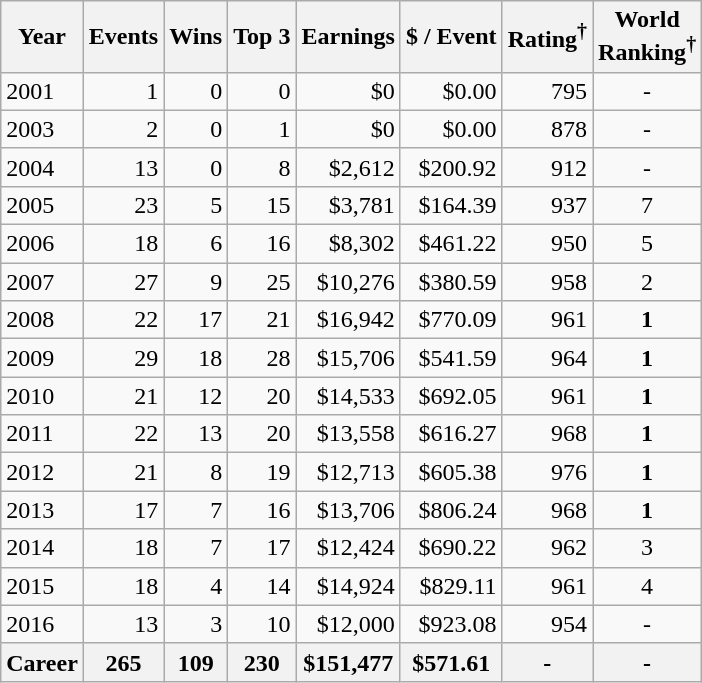<table class="wikitable sortable">
<tr>
<th>Year</th>
<th>Events</th>
<th>Wins</th>
<th>Top 3</th>
<th>Earnings</th>
<th>$ / Event</th>
<th>Rating<sup>†</sup></th>
<th>World<br>Ranking<sup>†</sup></th>
</tr>
<tr>
<td>2001</td>
<td align="right">1</td>
<td align="right">0</td>
<td align="right">0</td>
<td align="right">$0</td>
<td align="right">$0.00</td>
<td align="right">795</td>
<td align=center>-</td>
</tr>
<tr>
<td>2003</td>
<td align="right">2</td>
<td align="right">0</td>
<td align="right">1</td>
<td align="right">$0</td>
<td align="right">$0.00</td>
<td align="right">878</td>
<td align=center>-</td>
</tr>
<tr>
<td>2004</td>
<td align="right">13</td>
<td align="right">0</td>
<td align="right">8</td>
<td align="right">$2,612</td>
<td align="right">$200.92</td>
<td align="right">912</td>
<td align=center>-</td>
</tr>
<tr>
<td>2005</td>
<td align="right">23</td>
<td align="right">5</td>
<td align="right">15</td>
<td align="right">$3,781</td>
<td align="right">$164.39</td>
<td align="right">937</td>
<td align=center>7</td>
</tr>
<tr>
<td>2006</td>
<td align="right">18</td>
<td align="right">6</td>
<td align="right">16</td>
<td align="right">$8,302</td>
<td align="right">$461.22</td>
<td align="right">950</td>
<td align=center>5</td>
</tr>
<tr>
<td>2007</td>
<td align="right">27</td>
<td align="right">9</td>
<td align="right">25</td>
<td align="right">$10,276</td>
<td align="right">$380.59</td>
<td align="right">958</td>
<td align=center>2</td>
</tr>
<tr>
<td>2008</td>
<td align="right">22</td>
<td align="right">17</td>
<td align="right">21</td>
<td align="right">$16,942</td>
<td align="right">$770.09</td>
<td align="right">961</td>
<td align=center><strong>1</strong></td>
</tr>
<tr>
<td>2009</td>
<td align="right">29</td>
<td align="right">18</td>
<td align="right">28</td>
<td align="right">$15,706</td>
<td align="right">$541.59</td>
<td align="right">964</td>
<td align=center><strong>1</strong></td>
</tr>
<tr>
<td>2010</td>
<td align="right">21</td>
<td align="right">12</td>
<td align="right">20</td>
<td align="right">$14,533</td>
<td align="right">$692.05</td>
<td align="right">961</td>
<td align=center><strong>1</strong></td>
</tr>
<tr>
<td>2011</td>
<td align="right">22</td>
<td align="right">13</td>
<td align="right">20</td>
<td align="right">$13,558</td>
<td align="right">$616.27</td>
<td align="right">968</td>
<td align=center><strong>1</strong></td>
</tr>
<tr>
<td>2012</td>
<td align="right">21</td>
<td align="right">8</td>
<td align="right">19</td>
<td align="right">$12,713</td>
<td align="right">$605.38</td>
<td align="right">976</td>
<td align=center><strong>1</strong></td>
</tr>
<tr>
<td>2013</td>
<td align="right">17</td>
<td align="right">7</td>
<td align="right">16</td>
<td align="right">$13,706</td>
<td align="right">$806.24</td>
<td align="right">968</td>
<td align=center><strong>1</strong></td>
</tr>
<tr>
<td>2014</td>
<td align="right">18</td>
<td align="right">7</td>
<td align="right">17</td>
<td align="right">$12,424</td>
<td align="right">$690.22</td>
<td align="right">962</td>
<td align=center>3</td>
</tr>
<tr>
<td>2015</td>
<td align="right">18</td>
<td align="right">4</td>
<td align="right">14</td>
<td align="right">$14,924</td>
<td align="right">$829.11</td>
<td align="right">961</td>
<td align=center>4</td>
</tr>
<tr>
<td>2016</td>
<td align="right">13</td>
<td align="right">3</td>
<td align="right">10</td>
<td align="right">$12,000</td>
<td align="right">$923.08</td>
<td align="right">954</td>
<td align=center>-</td>
</tr>
<tr class="sortbottom">
<th>Career</th>
<th align="right">265</th>
<th align="right">109</th>
<th align="right">230</th>
<th align="right">$151,477</th>
<th align="right">$571.61</th>
<th>-</th>
<th>-</th>
</tr>
</table>
